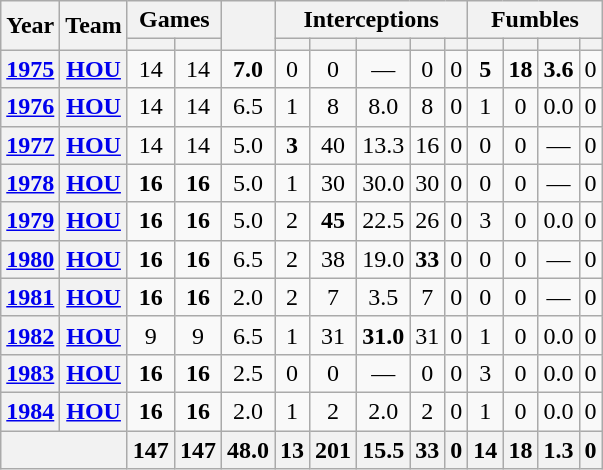<table class="wikitable" style="text-align:center;">
<tr>
<th rowspan="2">Year</th>
<th rowspan="2">Team</th>
<th colspan="2">Games</th>
<th rowspan="2"></th>
<th colspan="5">Interceptions</th>
<th colspan="4">Fumbles</th>
</tr>
<tr>
<th></th>
<th></th>
<th></th>
<th></th>
<th></th>
<th></th>
<th></th>
<th></th>
<th></th>
<th></th>
<th></th>
</tr>
<tr>
<th><a href='#'>1975</a></th>
<th><a href='#'>HOU</a></th>
<td>14</td>
<td>14</td>
<td><strong>7.0</strong></td>
<td>0</td>
<td>0</td>
<td>—</td>
<td>0</td>
<td>0</td>
<td><strong>5</strong></td>
<td><strong>18</strong></td>
<td><strong>3.6</strong></td>
<td>0</td>
</tr>
<tr>
<th><a href='#'>1976</a></th>
<th><a href='#'>HOU</a></th>
<td>14</td>
<td>14</td>
<td>6.5</td>
<td>1</td>
<td>8</td>
<td>8.0</td>
<td>8</td>
<td>0</td>
<td>1</td>
<td>0</td>
<td>0.0</td>
<td>0</td>
</tr>
<tr>
<th><a href='#'>1977</a></th>
<th><a href='#'>HOU</a></th>
<td>14</td>
<td>14</td>
<td>5.0</td>
<td><strong>3</strong></td>
<td>40</td>
<td>13.3</td>
<td>16</td>
<td>0</td>
<td>0</td>
<td>0</td>
<td>—</td>
<td>0</td>
</tr>
<tr>
<th><a href='#'>1978</a></th>
<th><a href='#'>HOU</a></th>
<td><strong>16</strong></td>
<td><strong>16</strong></td>
<td>5.0</td>
<td>1</td>
<td>30</td>
<td>30.0</td>
<td>30</td>
<td>0</td>
<td>0</td>
<td>0</td>
<td>—</td>
<td>0</td>
</tr>
<tr>
<th><a href='#'>1979</a></th>
<th><a href='#'>HOU</a></th>
<td><strong>16</strong></td>
<td><strong>16</strong></td>
<td>5.0</td>
<td>2</td>
<td><strong>45</strong></td>
<td>22.5</td>
<td>26</td>
<td>0</td>
<td>3</td>
<td>0</td>
<td>0.0</td>
<td>0</td>
</tr>
<tr>
<th><a href='#'>1980</a></th>
<th><a href='#'>HOU</a></th>
<td><strong>16</strong></td>
<td><strong>16</strong></td>
<td>6.5</td>
<td>2</td>
<td>38</td>
<td>19.0</td>
<td><strong>33</strong></td>
<td>0</td>
<td>0</td>
<td>0</td>
<td>—</td>
<td>0</td>
</tr>
<tr>
<th><a href='#'>1981</a></th>
<th><a href='#'>HOU</a></th>
<td><strong>16</strong></td>
<td><strong>16</strong></td>
<td>2.0</td>
<td>2</td>
<td>7</td>
<td>3.5</td>
<td>7</td>
<td>0</td>
<td>0</td>
<td>0</td>
<td>—</td>
<td>0</td>
</tr>
<tr>
<th><a href='#'>1982</a></th>
<th><a href='#'>HOU</a></th>
<td>9</td>
<td>9</td>
<td>6.5</td>
<td>1</td>
<td>31</td>
<td><strong>31.0</strong></td>
<td>31</td>
<td>0</td>
<td>1</td>
<td>0</td>
<td>0.0</td>
<td>0</td>
</tr>
<tr>
<th><a href='#'>1983</a></th>
<th><a href='#'>HOU</a></th>
<td><strong>16</strong></td>
<td><strong>16</strong></td>
<td>2.5</td>
<td>0</td>
<td>0</td>
<td>—</td>
<td>0</td>
<td>0</td>
<td>3</td>
<td>0</td>
<td>0.0</td>
<td>0</td>
</tr>
<tr>
<th><a href='#'>1984</a></th>
<th><a href='#'>HOU</a></th>
<td><strong>16</strong></td>
<td><strong>16</strong></td>
<td>2.0</td>
<td>1</td>
<td>2</td>
<td>2.0</td>
<td>2</td>
<td>0</td>
<td>1</td>
<td>0</td>
<td>0.0</td>
<td>0</td>
</tr>
<tr>
<th colspan="2"></th>
<th>147</th>
<th>147</th>
<th>48.0</th>
<th>13</th>
<th>201</th>
<th>15.5</th>
<th>33</th>
<th>0</th>
<th>14</th>
<th>18</th>
<th>1.3</th>
<th>0</th>
</tr>
</table>
